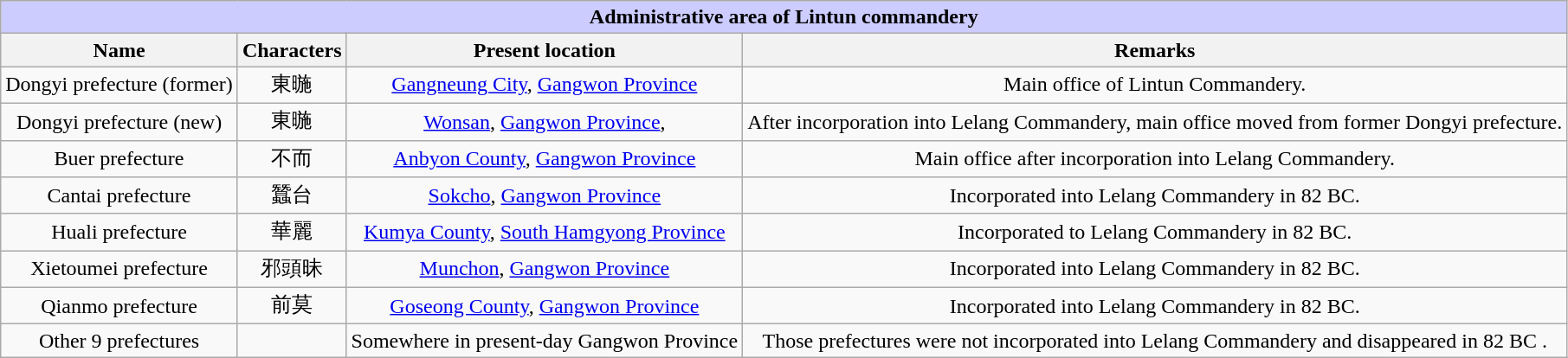<table align=center class="wikitable" style="text-align:center">
<tr>
<th colspan="4" style="background:#ccccff"><strong>Administrative area of Lintun commandery</strong></th>
</tr>
<tr align="center">
<th>Name</th>
<th>Characters</th>
<th>Present location</th>
<th>Remarks</th>
</tr>
<tr>
<td>Dongyi prefecture (former)</td>
<td>東暆</td>
<td><a href='#'>Gangneung City</a>, <a href='#'>Gangwon Province</a></td>
<td>Main office of Lintun Commandery.</td>
</tr>
<tr>
<td>Dongyi prefecture (new)</td>
<td>東暆</td>
<td><a href='#'>Wonsan</a>, <a href='#'>Gangwon Province</a>,</td>
<td>After incorporation into Lelang Commandery, main office moved from former Dongyi prefecture.</td>
</tr>
<tr>
<td>Buer prefecture</td>
<td>不而</td>
<td><a href='#'>Anbyon County</a>, <a href='#'>Gangwon Province</a></td>
<td>Main office after incorporation into Lelang Commandery.</td>
</tr>
<tr>
<td>Cantai prefecture</td>
<td>蠶台</td>
<td><a href='#'>Sokcho</a>, <a href='#'>Gangwon Province</a></td>
<td>Incorporated into Lelang Commandery in 82 BC.</td>
</tr>
<tr>
<td>Huali prefecture</td>
<td>華麗</td>
<td><a href='#'>Kumya County</a>, <a href='#'>South Hamgyong Province</a></td>
<td>Incorporated to Lelang Commandery in 82 BC.</td>
</tr>
<tr>
<td>Xietoumei prefecture</td>
<td>邪頭昧</td>
<td><a href='#'>Munchon</a>, <a href='#'>Gangwon Province</a></td>
<td>Incorporated into Lelang Commandery in 82 BC.</td>
</tr>
<tr>
<td>Qianmo prefecture</td>
<td>前莫</td>
<td><a href='#'>Goseong County</a>, <a href='#'>Gangwon Province</a></td>
<td>Incorporated into Lelang Commandery in 82 BC.</td>
</tr>
<tr>
<td>Other 9 prefectures</td>
<td></td>
<td>Somewhere in present-day Gangwon Province</td>
<td>Those prefectures were not incorporated into Lelang Commandery and disappeared in 82 BC .</td>
</tr>
</table>
